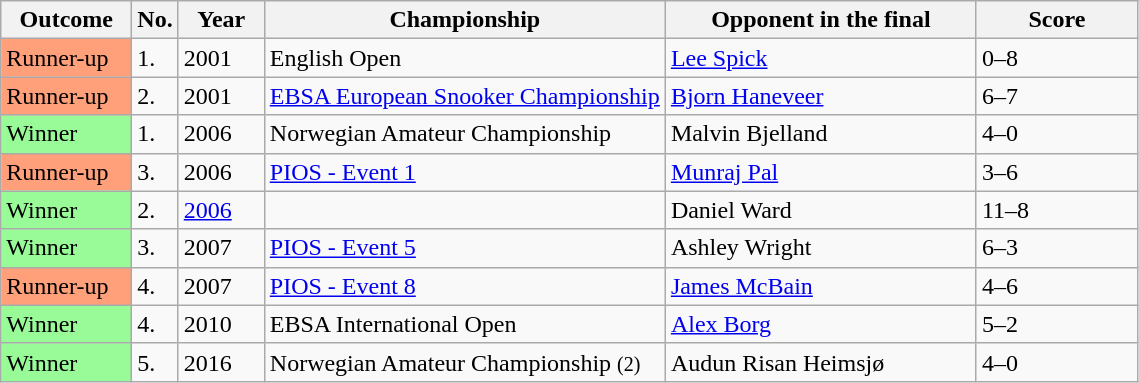<table class="sortable wikitable">
<tr>
<th width="80">Outcome</th>
<th width="20">No.</th>
<th width="50">Year</th>
<th style="width:260px;">Championship</th>
<th style="width:200px;">Opponent in the final</th>
<th style="width:100px;">Score</th>
</tr>
<tr>
<td style="background:#ffa07a;">Runner-up</td>
<td>1.</td>
<td>2001</td>
<td>English Open</td>
<td> <a href='#'>Lee Spick</a></td>
<td>0–8</td>
</tr>
<tr>
<td style="background:#ffa07a;">Runner-up</td>
<td>2.</td>
<td>2001</td>
<td><a href='#'>EBSA European Snooker Championship</a></td>
<td> <a href='#'>Bjorn Haneveer</a></td>
<td>6–7</td>
</tr>
<tr>
<td style="background:#98fb98;">Winner</td>
<td>1.</td>
<td>2006</td>
<td>Norwegian Amateur Championship</td>
<td> Malvin Bjelland</td>
<td>4–0</td>
</tr>
<tr>
<td style="background:#ffa07a;">Runner-up</td>
<td>3.</td>
<td>2006</td>
<td><a href='#'>PIOS - Event 1</a></td>
<td> <a href='#'>Munraj Pal</a></td>
<td>3–6</td>
</tr>
<tr>
<td style="background:#98fb98;">Winner</td>
<td>2.</td>
<td><a href='#'>2006</a></td>
<td></td>
<td> Daniel Ward</td>
<td>11–8</td>
</tr>
<tr>
<td style="background:#98fb98;">Winner</td>
<td>3.</td>
<td>2007</td>
<td><a href='#'>PIOS - Event 5</a></td>
<td> Ashley Wright</td>
<td>6–3</td>
</tr>
<tr>
<td style="background:#ffa07a;">Runner-up</td>
<td>4.</td>
<td>2007</td>
<td><a href='#'>PIOS - Event 8</a></td>
<td> <a href='#'>James McBain</a></td>
<td>4–6</td>
</tr>
<tr>
<td style="background:#98fb98;">Winner</td>
<td>4.</td>
<td>2010</td>
<td>EBSA International Open</td>
<td> <a href='#'>Alex Borg</a></td>
<td>5–2</td>
</tr>
<tr>
<td style="background:#98fb98;">Winner</td>
<td>5.</td>
<td>2016</td>
<td>Norwegian Amateur Championship <small>(2)</small></td>
<td> Audun Risan Heimsjø</td>
<td>4–0</td>
</tr>
</table>
